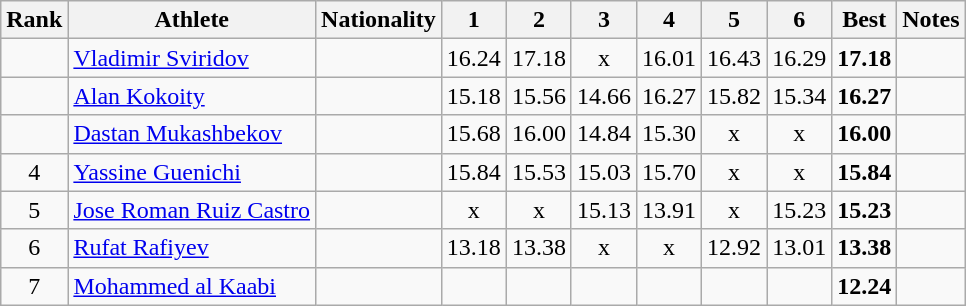<table class="wikitable sortable" style="text-align:center">
<tr>
<th>Rank</th>
<th>Athlete</th>
<th>Nationality</th>
<th>1</th>
<th>2</th>
<th>3</th>
<th>4</th>
<th>5</th>
<th>6</th>
<th>Best</th>
<th>Notes</th>
</tr>
<tr>
<td></td>
<td align=left><a href='#'>Vladimir Sviridov</a></td>
<td align=left></td>
<td>16.24</td>
<td>17.18</td>
<td>x</td>
<td>16.01</td>
<td>16.43</td>
<td>16.29</td>
<td><strong>17.18</strong></td>
<td><strong></strong></td>
</tr>
<tr>
<td></td>
<td align=left><a href='#'>Alan Kokoity</a></td>
<td align=left></td>
<td>15.18</td>
<td>15.56</td>
<td>14.66</td>
<td>16.27</td>
<td>15.82</td>
<td>15.34</td>
<td><strong>16.27</strong></td>
<td></td>
</tr>
<tr>
<td></td>
<td align=left><a href='#'>Dastan Mukashbekov</a></td>
<td align=left></td>
<td>15.68</td>
<td>16.00</td>
<td>14.84</td>
<td>15.30</td>
<td>x</td>
<td>x</td>
<td><strong>16.00</strong></td>
<td><strong></strong></td>
</tr>
<tr>
<td>4</td>
<td align=left><a href='#'>Yassine Guenichi</a></td>
<td align=left></td>
<td>15.84</td>
<td>15.53</td>
<td>15.03</td>
<td>15.70</td>
<td>x</td>
<td>x</td>
<td><strong>15.84</strong></td>
<td></td>
</tr>
<tr>
<td>5</td>
<td align=left><a href='#'>Jose Roman Ruiz Castro</a></td>
<td align=left></td>
<td>x</td>
<td>x</td>
<td>15.13</td>
<td>13.91</td>
<td>x</td>
<td>15.23</td>
<td><strong>15.23</strong></td>
<td></td>
</tr>
<tr>
<td>6</td>
<td align=left><a href='#'>Rufat Rafiyev</a></td>
<td align=left></td>
<td>13.18</td>
<td>13.38</td>
<td>x</td>
<td>x</td>
<td>12.92</td>
<td>13.01</td>
<td><strong>13.38</strong></td>
<td></td>
</tr>
<tr>
<td>7</td>
<td align=left><a href='#'>Mohammed al Kaabi</a></td>
<td align=left></td>
<td></td>
<td></td>
<td></td>
<td></td>
<td></td>
<td></td>
<td><strong>12.24</strong></td>
<td></td>
</tr>
</table>
